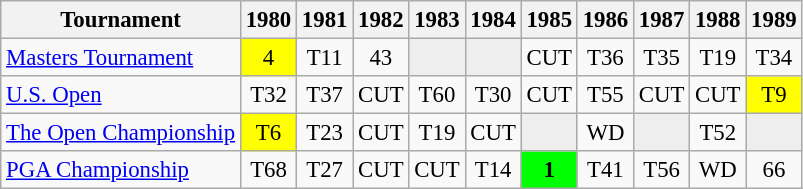<table class="wikitable" style="font-size:95%;text-align:center;">
<tr>
<th>Tournament</th>
<th>1980</th>
<th>1981</th>
<th>1982</th>
<th>1983</th>
<th>1984</th>
<th>1985</th>
<th>1986</th>
<th>1987</th>
<th>1988</th>
<th>1989</th>
</tr>
<tr>
<td align=left><a href='#'>Masters Tournament</a></td>
<td style="background:yellow;">4</td>
<td>T11</td>
<td>43</td>
<td style="background:#eeeeee;"></td>
<td style="background:#eeeeee;"></td>
<td>CUT</td>
<td>T36</td>
<td>T35</td>
<td>T19</td>
<td>T34</td>
</tr>
<tr>
<td align=left><a href='#'>U.S. Open</a></td>
<td>T32</td>
<td>T37</td>
<td>CUT</td>
<td>T60</td>
<td>T30</td>
<td>CUT</td>
<td>T55</td>
<td>CUT</td>
<td>CUT</td>
<td style="background:yellow;">T9</td>
</tr>
<tr>
<td align=left><a href='#'>The Open Championship</a></td>
<td style="background:yellow;">T6</td>
<td>T23</td>
<td>CUT</td>
<td>T19</td>
<td>CUT</td>
<td style="background:#eeeeee;"></td>
<td>WD</td>
<td style="background:#eeeeee;"></td>
<td>T52</td>
<td style="background:#eeeeee;"></td>
</tr>
<tr>
<td align=left><a href='#'>PGA Championship</a></td>
<td>T68</td>
<td>T27</td>
<td>CUT</td>
<td>CUT</td>
<td>T14</td>
<td style="background:lime;"><strong>1</strong></td>
<td>T41</td>
<td>T56</td>
<td>WD</td>
<td>66</td>
</tr>
</table>
